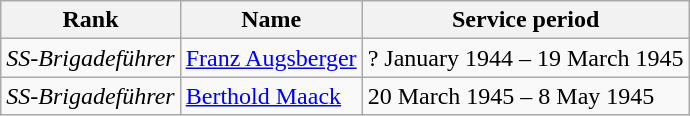<table class="wikitable">
<tr>
<th>Rank</th>
<th>Name</th>
<th>Service period</th>
</tr>
<tr>
<td><em>SS-Brigadeführer</em></td>
<td><a href='#'>Franz Augsberger</a></td>
<td>? January 1944 – 19 March 1945</td>
</tr>
<tr>
<td><em>SS-Brigadeführer</em></td>
<td><a href='#'>Berthold Maack</a></td>
<td>20 March 1945 – 8 May 1945</td>
</tr>
</table>
